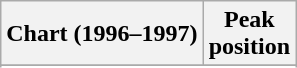<table class="wikitable sortable">
<tr>
<th>Chart (1996–1997)</th>
<th>Peak<br>position</th>
</tr>
<tr>
</tr>
<tr>
</tr>
<tr>
</tr>
</table>
